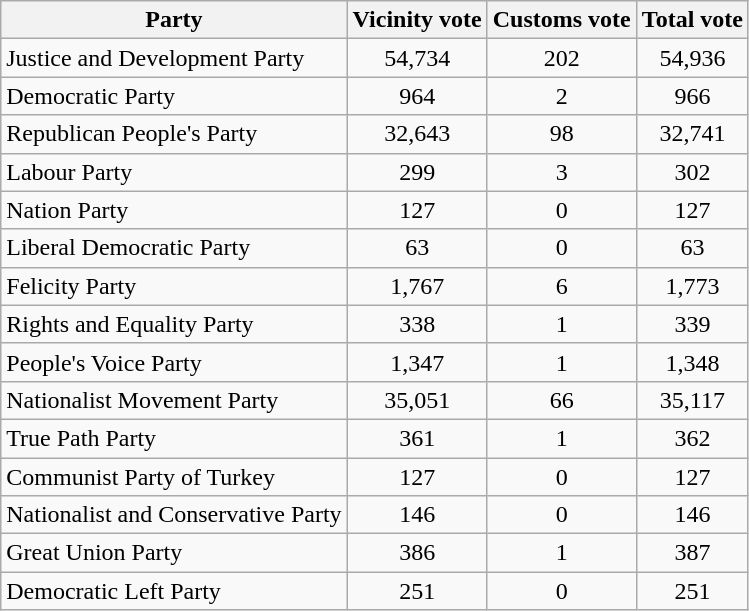<table class="wikitable sortable">
<tr>
<th style="text-align:center;">Party</th>
<th style="text-align:center;">Vicinity vote</th>
<th style="text-align:center;">Customs vote</th>
<th style="text-align:center;">Total vote</th>
</tr>
<tr>
<td>Justice and Development Party</td>
<td style="text-align:center;">54,734</td>
<td style="text-align:center;">202</td>
<td style="text-align:center;">54,936</td>
</tr>
<tr>
<td>Democratic Party</td>
<td style="text-align:center;">964</td>
<td style="text-align:center;">2</td>
<td style="text-align:center;">966</td>
</tr>
<tr>
<td>Republican People's Party</td>
<td style="text-align:center;">32,643</td>
<td style="text-align:center;">98</td>
<td style="text-align:center;">32,741</td>
</tr>
<tr>
<td>Labour Party</td>
<td style="text-align:center;">299</td>
<td style="text-align:center;">3</td>
<td style="text-align:center;">302</td>
</tr>
<tr>
<td>Nation Party</td>
<td style="text-align:center;">127</td>
<td style="text-align:center;">0</td>
<td style="text-align:center;">127</td>
</tr>
<tr>
<td>Liberal Democratic Party</td>
<td style="text-align:center;">63</td>
<td style="text-align:center;">0</td>
<td style="text-align:center;">63</td>
</tr>
<tr>
<td>Felicity Party</td>
<td style="text-align:center;">1,767</td>
<td style="text-align:center;">6</td>
<td style="text-align:center;">1,773</td>
</tr>
<tr>
<td>Rights and Equality Party</td>
<td style="text-align:center;">338</td>
<td style="text-align:center;">1</td>
<td style="text-align:center;">339</td>
</tr>
<tr>
<td>People's Voice Party</td>
<td style="text-align:center;">1,347</td>
<td style="text-align:center;">1</td>
<td style="text-align:center;">1,348</td>
</tr>
<tr>
<td>Nationalist Movement Party</td>
<td style="text-align:center;">35,051</td>
<td style="text-align:center;">66</td>
<td style="text-align:center;">35,117</td>
</tr>
<tr>
<td>True Path Party</td>
<td style="text-align:center;">361</td>
<td style="text-align:center;">1</td>
<td style="text-align:center;">362</td>
</tr>
<tr>
<td>Communist Party of Turkey</td>
<td style="text-align:center;">127</td>
<td style="text-align:center;">0</td>
<td style="text-align:center;">127</td>
</tr>
<tr>
<td>Nationalist and Conservative Party</td>
<td style="text-align:center;">146</td>
<td style="text-align:center;">0</td>
<td style="text-align:center;">146</td>
</tr>
<tr>
<td>Great Union Party</td>
<td style="text-align:center;">386</td>
<td style="text-align:center;">1</td>
<td style="text-align:center;">387</td>
</tr>
<tr>
<td>Democratic Left Party</td>
<td style="text-align:center;">251</td>
<td style="text-align:center;">0</td>
<td style="text-align:center;">251</td>
</tr>
</table>
